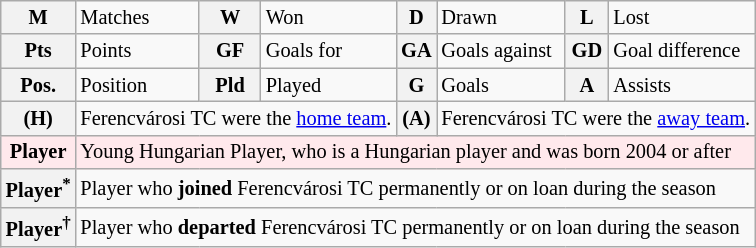<table class="wikitable" style="font-size:85%;">
<tr>
<th>M</th>
<td>Matches</td>
<th>W</th>
<td>Won</td>
<th>D</th>
<td>Drawn</td>
<th>L</th>
<td>Lost</td>
</tr>
<tr>
<th>Pts</th>
<td>Points</td>
<th>GF</th>
<td>Goals for</td>
<th>GA</th>
<td>Goals against</td>
<th>GD</th>
<td>Goal difference</td>
</tr>
<tr>
<th>Pos.</th>
<td>Position</td>
<th>Pld</th>
<td>Played</td>
<th>G</th>
<td>Goals</td>
<th>A</th>
<td>Assists</td>
</tr>
<tr>
<th>(H)</th>
<td colspan="3">Ferencvárosi TC were the <a href='#'>home team</a>.</td>
<th>(A)</th>
<td colspan="3">Ferencvárosi TC were the <a href='#'>away team</a>.</td>
</tr>
<tr bgcolor="#ffe9ec">
<td align="center"><strong>Player</strong></td>
<td colspan="7">Young Hungarian Player, who is a Hungarian player and was born 2004 or after</td>
</tr>
<tr>
<th>Player<sup>*</sup></th>
<td colspan="7">Player who <strong>joined</strong> Ferencvárosi TC permanently or on loan during the season</td>
</tr>
<tr>
<th>Player<sup>†</sup></th>
<td colspan="7">Player who <strong>departed</strong> Ferencvárosi TC permanently or on loan during the season</td>
</tr>
</table>
